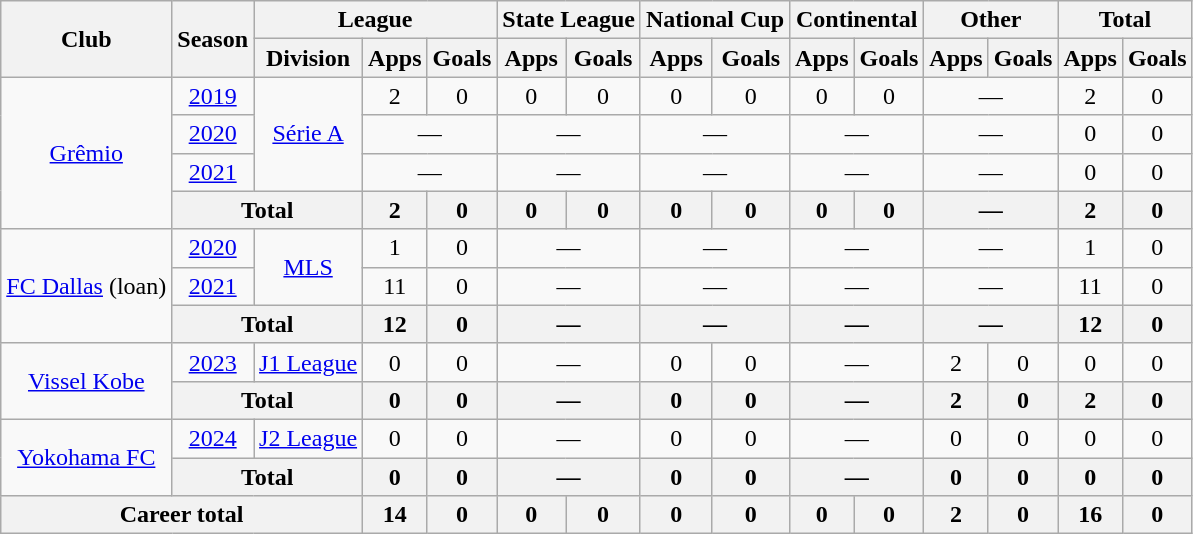<table class="wikitable" style="text-align: center">
<tr>
<th rowspan="2">Club</th>
<th rowspan="2">Season</th>
<th colspan="3">League</th>
<th colspan="2">State League</th>
<th colspan="2">National Cup</th>
<th colspan="2">Continental</th>
<th colspan="2">Other</th>
<th colspan="2">Total</th>
</tr>
<tr>
<th>Division</th>
<th>Apps</th>
<th>Goals</th>
<th>Apps</th>
<th>Goals</th>
<th>Apps</th>
<th>Goals</th>
<th>Apps</th>
<th>Goals</th>
<th>Apps</th>
<th>Goals</th>
<th>Apps</th>
<th>Goals</th>
</tr>
<tr>
<td rowspan=4><a href='#'>Grêmio</a></td>
<td><a href='#'>2019</a></td>
<td rowspan=3><a href='#'>Série A</a></td>
<td>2</td>
<td>0</td>
<td>0</td>
<td>0</td>
<td>0</td>
<td>0</td>
<td>0</td>
<td>0</td>
<td colspan="2">—</td>
<td>2</td>
<td>0</td>
</tr>
<tr>
<td><a href='#'>2020</a></td>
<td colspan="2">—</td>
<td colspan="2">—</td>
<td colspan="2">—</td>
<td colspan="2">—</td>
<td colspan="2">—</td>
<td>0</td>
<td>0</td>
</tr>
<tr>
<td><a href='#'>2021</a></td>
<td colspan="2">—</td>
<td colspan="2">—</td>
<td colspan="2">—</td>
<td colspan="2">—</td>
<td colspan="2">—</td>
<td>0</td>
<td>0</td>
</tr>
<tr>
<th colspan=2>Total</th>
<th>2</th>
<th>0</th>
<th>0</th>
<th>0</th>
<th>0</th>
<th>0</th>
<th>0</th>
<th>0</th>
<th colspan="2">—</th>
<th>2</th>
<th>0</th>
</tr>
<tr>
<td rowspan=3><a href='#'>FC Dallas</a> (loan)</td>
<td><a href='#'>2020</a></td>
<td rowspan=2><a href='#'>MLS</a></td>
<td>1</td>
<td>0</td>
<td colspan="2">—</td>
<td colspan="2">—</td>
<td colspan="2">—</td>
<td colspan="2">—</td>
<td>1</td>
<td>0</td>
</tr>
<tr>
<td><a href='#'>2021</a></td>
<td>11</td>
<td>0</td>
<td colspan="2">—</td>
<td colspan="2">—</td>
<td colspan="2">—</td>
<td colspan="2">—</td>
<td>11</td>
<td>0</td>
</tr>
<tr>
<th colspan=2>Total</th>
<th>12</th>
<th>0</th>
<th colspan="2">—</th>
<th colspan="2">—</th>
<th colspan="2">—</th>
<th colspan="2">—</th>
<th>12</th>
<th>0</th>
</tr>
<tr>
<td rowspan=2><a href='#'>Vissel Kobe</a></td>
<td><a href='#'>2023</a></td>
<td><a href='#'>J1 League</a></td>
<td>0</td>
<td>0</td>
<td colspan="2">—</td>
<td>0</td>
<td>0</td>
<td colspan="2">—</td>
<td>2</td>
<td>0</td>
<td>0</td>
<td>0</td>
</tr>
<tr>
<th colspan=2>Total</th>
<th>0</th>
<th>0</th>
<th colspan="2">—</th>
<th>0</th>
<th>0</th>
<th colspan="2">—</th>
<th>2</th>
<th>0</th>
<th>2</th>
<th>0</th>
</tr>
<tr>
<td rowspan=2><a href='#'>Yokohama FC</a></td>
<td><a href='#'>2024</a></td>
<td><a href='#'>J2 League</a></td>
<td>0</td>
<td>0</td>
<td colspan="2">—</td>
<td>0</td>
<td>0</td>
<td colspan="2">—</td>
<td>0</td>
<td>0</td>
<td>0</td>
<td>0</td>
</tr>
<tr>
<th colspan=2>Total</th>
<th>0</th>
<th>0</th>
<th colspan="2">—</th>
<th>0</th>
<th>0</th>
<th colspan="2">—</th>
<th>0</th>
<th>0</th>
<th>0</th>
<th>0</th>
</tr>
<tr>
<th colspan="3"><strong>Career total</strong></th>
<th>14</th>
<th>0</th>
<th>0</th>
<th>0</th>
<th>0</th>
<th>0</th>
<th>0</th>
<th>0</th>
<th>2</th>
<th>0</th>
<th>16</th>
<th>0</th>
</tr>
</table>
